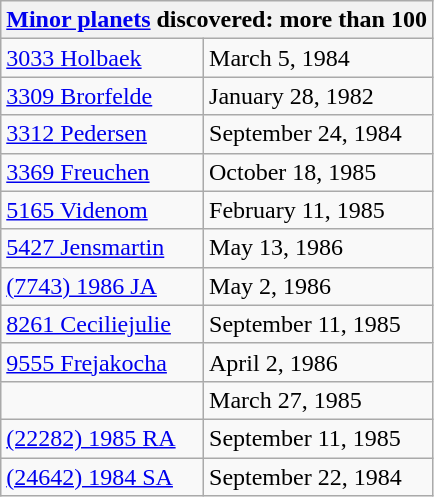<table class="wikitable collapsible" style="margin: 1em; margin-top: 0;">
<tr>
<th colspan="2" style="white-space: nowrap;"><a href='#'>Minor planets</a> discovered: more than 100</th>
</tr>
<tr>
<td><a href='#'>3033 Holbaek</a></td>
<td>March 5, 1984</td>
</tr>
<tr>
<td><a href='#'>3309 Brorfelde</a></td>
<td>January 28, 1982</td>
</tr>
<tr>
<td><a href='#'>3312 Pedersen</a></td>
<td>September 24, 1984</td>
</tr>
<tr>
<td><a href='#'>3369 Freuchen</a></td>
<td>October 18, 1985</td>
</tr>
<tr>
<td><a href='#'>5165 Videnom</a></td>
<td>February 11, 1985</td>
</tr>
<tr>
<td><a href='#'>5427 Jensmartin</a></td>
<td>May 13, 1986</td>
</tr>
<tr>
<td><a href='#'>(7743) 1986 JA</a></td>
<td>May 2, 1986</td>
</tr>
<tr>
<td><a href='#'>8261 Ceciliejulie</a></td>
<td>September 11, 1985</td>
</tr>
<tr>
<td><a href='#'>9555 Frejakocha</a></td>
<td>April 2, 1986</td>
</tr>
<tr>
<td></td>
<td>March 27, 1985</td>
</tr>
<tr>
<td><a href='#'>(22282) 1985 RA</a></td>
<td>September 11, 1985</td>
</tr>
<tr>
<td><a href='#'>(24642) 1984 SA</a></td>
<td>September 22, 1984</td>
</tr>
</table>
